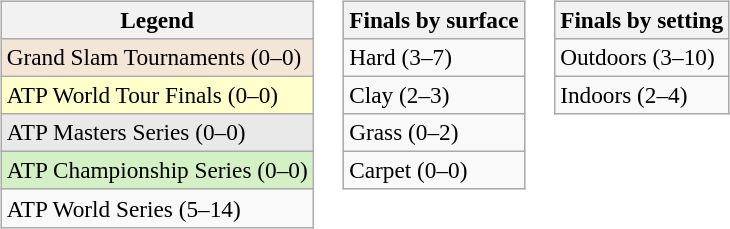<table>
<tr valign=top>
<td><br><table class=wikitable style=font-size:97%>
<tr>
<th>Legend</th>
</tr>
<tr style="background:#f3e6d7;">
<td>Grand Slam Tournaments (0–0)</td>
</tr>
<tr style="background:#ffc;">
<td>ATP World Tour Finals (0–0)</td>
</tr>
<tr style="background:#e9e9e9;">
<td>ATP Masters Series (0–0)</td>
</tr>
<tr style="background:#d4f1c5;">
<td>ATP Championship Series (0–0)</td>
</tr>
<tr>
<td>ATP World Series (5–14)</td>
</tr>
</table>
</td>
<td><br><table class=wikitable style=font-size:97%>
<tr>
<th>Finals by surface</th>
</tr>
<tr>
<td>Hard (3–7)</td>
</tr>
<tr>
<td>Clay (2–3)</td>
</tr>
<tr>
<td>Grass (0–2)</td>
</tr>
<tr>
<td>Carpet (0–0)</td>
</tr>
</table>
</td>
<td><br><table class=wikitable style=font-size:97%>
<tr>
<th>Finals by setting</th>
</tr>
<tr>
<td>Outdoors (3–10)</td>
</tr>
<tr>
<td>Indoors (2–4)</td>
</tr>
</table>
</td>
</tr>
</table>
